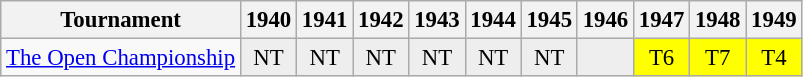<table class="wikitable" style="font-size:95%;text-align:center;">
<tr>
<th>Tournament</th>
<th>1940</th>
<th>1941</th>
<th>1942</th>
<th>1943</th>
<th>1944</th>
<th>1945</th>
<th>1946</th>
<th>1947</th>
<th>1948</th>
<th>1949</th>
</tr>
<tr>
<td align=left><a href='#'>The Open Championship</a></td>
<td style="background:#eeeeee;">NT</td>
<td style="background:#eeeeee;">NT</td>
<td style="background:#eeeeee;">NT</td>
<td style="background:#eeeeee;">NT</td>
<td style="background:#eeeeee;">NT</td>
<td style="background:#eeeeee;">NT</td>
<td style="background:#eeeeee;"></td>
<td style="background:yellow;">T6</td>
<td style="background:yellow;">T7</td>
<td style="background:yellow;">T4</td>
</tr>
</table>
